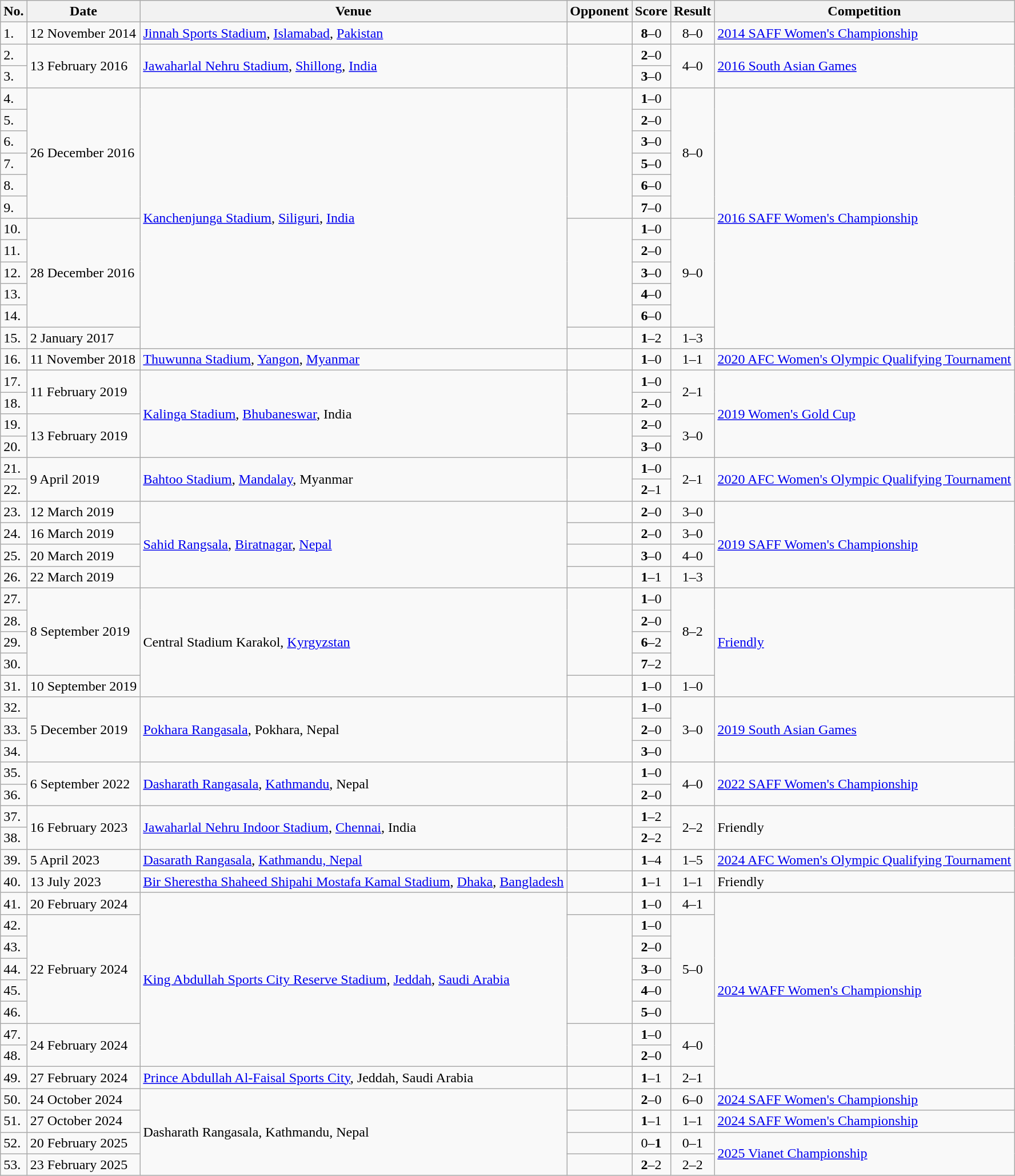<table class="wikitable">
<tr>
<th>No.</th>
<th>Date</th>
<th>Venue</th>
<th>Opponent</th>
<th>Score</th>
<th>Result</th>
<th>Competition</th>
</tr>
<tr>
<td>1.</td>
<td>12 November 2014</td>
<td><a href='#'>Jinnah Sports Stadium</a>, <a href='#'>Islamabad</a>, <a href='#'>Pakistan</a></td>
<td></td>
<td align=center><strong>8</strong>–0</td>
<td align=center>8–0</td>
<td><a href='#'>2014 SAFF Women's Championship</a></td>
</tr>
<tr>
<td>2.</td>
<td rowspan=2>13 February 2016</td>
<td rowspan=2><a href='#'>Jawaharlal Nehru Stadium</a>, <a href='#'>Shillong</a>, <a href='#'>India</a></td>
<td rowspan=2></td>
<td align=center><strong>2</strong>–0</td>
<td rowspan=2 align=center>4–0</td>
<td rowspan=2><a href='#'>2016 South Asian Games</a></td>
</tr>
<tr>
<td>3.</td>
<td align=center><strong>3</strong>–0</td>
</tr>
<tr>
<td>4.</td>
<td rowspan="6">26 December 2016</td>
<td rowspan="12"><a href='#'>Kanchenjunga Stadium</a>, <a href='#'>Siliguri</a>, <a href='#'>India</a></td>
<td rowspan="6"></td>
<td align=center><strong>1</strong>–0</td>
<td rowspan="6" align=center>8–0</td>
<td rowspan="12"><a href='#'>2016 SAFF Women's Championship</a></td>
</tr>
<tr>
<td>5.</td>
<td align=center><strong>2</strong>–0</td>
</tr>
<tr>
<td>6.</td>
<td align=center><strong>3</strong>–0</td>
</tr>
<tr>
<td>7.</td>
<td align=center><strong>5</strong>–0</td>
</tr>
<tr>
<td>8.</td>
<td align=center><strong>6</strong>–0</td>
</tr>
<tr>
<td>9.</td>
<td align=center><strong>7</strong>–0</td>
</tr>
<tr>
<td>10.</td>
<td rowspan="5">28 December 2016</td>
<td rowspan="5"></td>
<td align=center><strong>1</strong>–0</td>
<td rowspan="5" align=center>9–0</td>
</tr>
<tr>
<td>11.</td>
<td align=center><strong>2</strong>–0</td>
</tr>
<tr>
<td>12.</td>
<td align=center><strong>3</strong>–0</td>
</tr>
<tr>
<td>13.</td>
<td align=center><strong>4</strong>–0</td>
</tr>
<tr>
<td>14.</td>
<td align=center><strong>6</strong>–0</td>
</tr>
<tr>
<td>15.</td>
<td>2 January 2017</td>
<td></td>
<td align=center><strong>1</strong>–2</td>
<td align=center>1–3</td>
</tr>
<tr>
<td>16.</td>
<td>11 November 2018</td>
<td><a href='#'>Thuwunna Stadium</a>, <a href='#'>Yangon</a>, <a href='#'>Myanmar</a></td>
<td></td>
<td align=center><strong>1</strong>–0</td>
<td align=center>1–1</td>
<td><a href='#'>2020 AFC Women's Olympic Qualifying Tournament</a></td>
</tr>
<tr>
<td>17.</td>
<td rowspan=2>11 February 2019</td>
<td rowspan=4><a href='#'>Kalinga Stadium</a>, <a href='#'>Bhubaneswar</a>, India</td>
<td rowspan=2></td>
<td align=center><strong>1</strong>–0</td>
<td rowspan=2 align=center>2–1</td>
<td rowspan=4><a href='#'>2019 Women's Gold Cup</a></td>
</tr>
<tr>
<td>18.</td>
<td align=center><strong>2</strong>–0</td>
</tr>
<tr>
<td>19.</td>
<td rowspan=2>13 February 2019</td>
<td rowspan=2></td>
<td align=center><strong>2</strong>–0</td>
<td rowspan=2 align=center>3–0</td>
</tr>
<tr>
<td>20.</td>
<td align=center><strong>3</strong>–0</td>
</tr>
<tr>
<td>21.</td>
<td rowspan=2>9 April 2019</td>
<td rowspan=2><a href='#'>Bahtoo Stadium</a>, <a href='#'>Mandalay</a>, Myanmar</td>
<td rowspan=2></td>
<td align=center><strong>1</strong>–0</td>
<td rowspan=2 align=center>2–1</td>
<td rowspan=2><a href='#'>2020 AFC Women's Olympic Qualifying Tournament</a></td>
</tr>
<tr>
<td>22.</td>
<td align=center><strong>2</strong>–1</td>
</tr>
<tr>
<td>23.</td>
<td>12 March 2019</td>
<td rowspan="4"><a href='#'>Sahid Rangsala</a>, <a href='#'>Biratnagar</a>, <a href='#'>Nepal</a></td>
<td></td>
<td align=center><strong>2</strong>–0</td>
<td align=center>3–0</td>
<td rowspan="4"><a href='#'>2019 SAFF Women's Championship</a></td>
</tr>
<tr>
<td>24.</td>
<td>16 March 2019</td>
<td></td>
<td align=center><strong>2</strong>–0</td>
<td align=center>3–0</td>
</tr>
<tr>
<td>25.</td>
<td>20 March 2019</td>
<td></td>
<td align=center><strong>3</strong>–0</td>
<td align=center>4–0</td>
</tr>
<tr>
<td>26.</td>
<td>22 March 2019</td>
<td></td>
<td align=center><strong>1</strong>–1</td>
<td align=center>1–3</td>
</tr>
<tr>
<td>27.</td>
<td rowspan=4>8 September 2019</td>
<td rowspan=5>Central Stadium Karakol, <a href='#'>Kyrgyzstan</a></td>
<td rowspan=4></td>
<td align=center><strong>1</strong>–0</td>
<td rowspan=4 align=center>8–2</td>
<td rowspan=5><a href='#'>Friendly</a></td>
</tr>
<tr>
<td>28.</td>
<td align=center><strong>2</strong>–0</td>
</tr>
<tr>
<td>29.</td>
<td align=center><strong>6</strong>–2</td>
</tr>
<tr>
<td>30.</td>
<td align=center><strong>7</strong>–2</td>
</tr>
<tr>
<td>31.</td>
<td>10 September 2019</td>
<td></td>
<td align=center><strong>1</strong>–0</td>
<td align=center>1–0</td>
</tr>
<tr>
<td>32.</td>
<td rowspan=3>5 December 2019</td>
<td rowspan=3><a href='#'>Pokhara Rangasala</a>, Pokhara, Nepal</td>
<td rowspan=3></td>
<td align=center><strong>1</strong>–0</td>
<td rowspan=3 align=center>3–0</td>
<td rowspan=3><a href='#'>2019 South Asian Games</a></td>
</tr>
<tr>
<td>33.</td>
<td align=center><strong>2</strong>–0</td>
</tr>
<tr>
<td>34.</td>
<td align=center><strong>3</strong>–0</td>
</tr>
<tr>
<td>35.</td>
<td rowspan="2">6 September 2022</td>
<td rowspan="2"><a href='#'>Dasharath Rangasala</a>, <a href='#'>Kathmandu</a>, Nepal</td>
<td rowspan="2"></td>
<td align=center><strong>1</strong>–0</td>
<td rowspan="2" align="center">4–0</td>
<td rowspan="2"><a href='#'>2022 SAFF Women's Championship</a></td>
</tr>
<tr>
<td>36.</td>
<td align=center><strong>2</strong>–0</td>
</tr>
<tr>
<td>37.</td>
<td rowspan=2>16 February 2023</td>
<td rowspan=2><a href='#'>Jawaharlal Nehru Indoor Stadium</a>, <a href='#'>Chennai</a>, India</td>
<td rowspan=2></td>
<td align="center"><strong>1</strong>–2</td>
<td rowspan=2 align=center>2–2</td>
<td rowspan=2>Friendly</td>
</tr>
<tr>
<td>38.</td>
<td align=center><strong>2</strong>–2</td>
</tr>
<tr>
<td>39.</td>
<td>5 April 2023</td>
<td><a href='#'>Dasarath Rangasala</a>, <a href='#'>Kathmandu, Nepal</a></td>
<td></td>
<td align=center><strong>1</strong>–4</td>
<td align=center>1–5</td>
<td><a href='#'>2024 AFC Women's Olympic Qualifying Tournament</a></td>
</tr>
<tr>
<td>40.</td>
<td>13 July 2023</td>
<td><a href='#'>Bir Sherestha Shaheed Shipahi Mostafa Kamal Stadium</a>, <a href='#'>Dhaka</a>, <a href='#'>Bangladesh</a></td>
<td></td>
<td align=center><strong>1</strong>–1</td>
<td align=center>1–1</td>
<td>Friendly</td>
</tr>
<tr>
<td>41.</td>
<td>20 February 2024</td>
<td rowspan=8><a href='#'>King Abdullah Sports City Reserve Stadium</a>, <a href='#'>Jeddah</a>, <a href='#'>Saudi Arabia</a></td>
<td></td>
<td align=center><strong>1</strong>–0</td>
<td align=center>4–1</td>
<td rowspan=9><a href='#'>2024 WAFF Women's Championship</a></td>
</tr>
<tr>
<td>42.</td>
<td rowspan=5>22 February 2024</td>
<td rowspan=5></td>
<td align=center><strong>1</strong>–0</td>
<td rowspan=5 align=center>5–0</td>
</tr>
<tr>
<td>43.</td>
<td align=center><strong>2</strong>–0</td>
</tr>
<tr>
<td>44.</td>
<td align=center><strong>3</strong>–0</td>
</tr>
<tr>
<td>45.</td>
<td align=center><strong>4</strong>–0</td>
</tr>
<tr>
<td>46.</td>
<td align=center><strong>5</strong>–0</td>
</tr>
<tr>
<td>47.</td>
<td rowspan=2>24 February 2024</td>
<td rowspan=2></td>
<td align=center><strong>1</strong>–0</td>
<td rowspan=2 align=center>4–0</td>
</tr>
<tr>
<td>48.</td>
<td align=center><strong>2</strong>–0</td>
</tr>
<tr>
<td>49.</td>
<td>27 February 2024</td>
<td><a href='#'>Prince Abdullah Al-Faisal Sports City</a>, Jeddah, Saudi Arabia</td>
<td></td>
<td align=center><strong>1</strong>–1</td>
<td align=center>2–1</td>
</tr>
<tr>
<td>50.</td>
<td>24 October 2024</td>
<td rowspan=4>Dasharath Rangasala, Kathmandu, Nepal</td>
<td></td>
<td align=center><strong>2</strong>–0</td>
<td align=center>6–0</td>
<td><a href='#'>2024 SAFF Women's Championship</a></td>
</tr>
<tr>
<td>51.</td>
<td>27 October 2024</td>
<td></td>
<td align=center><strong>1</strong>–1</td>
<td align=center>1–1</td>
<td><a href='#'>2024 SAFF Women's Championship</a></td>
</tr>
<tr>
<td>52.</td>
<td>20 February 2025</td>
<td></td>
<td align=center>0–<strong>1</strong></td>
<td align=center>0–1</td>
<td rowspan=2><a href='#'>2025 Vianet Championship</a></td>
</tr>
<tr>
<td>53.</td>
<td>23 February 2025</td>
<td></td>
<td align=center><strong>2</strong>–2</td>
<td align=center>2–2</td>
</tr>
</table>
